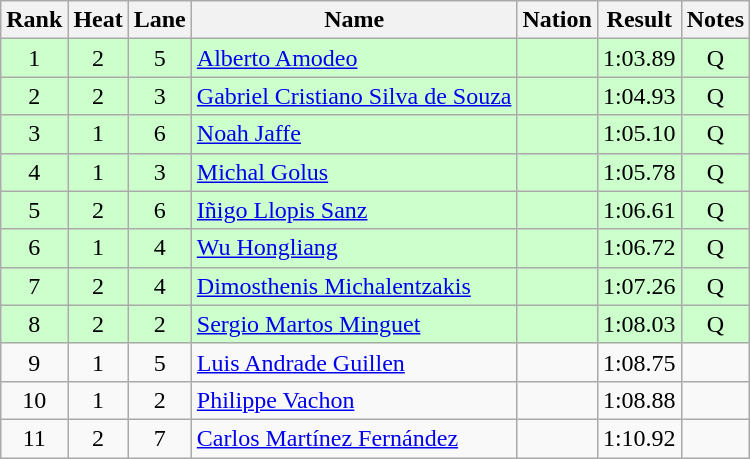<table class="wikitable sortable" style="text-align:center">
<tr>
<th>Rank</th>
<th>Heat</th>
<th>Lane</th>
<th>Name</th>
<th>Nation</th>
<th>Result</th>
<th>Notes</th>
</tr>
<tr bgcolor=ccffcc>
<td>1</td>
<td>2</td>
<td>5</td>
<td align=left><a href='#'>Alberto Amodeo</a></td>
<td align=left></td>
<td>1:03.89</td>
<td>Q</td>
</tr>
<tr bgcolor=ccffcc>
<td>2</td>
<td>2</td>
<td>3</td>
<td align=left><a href='#'>Gabriel Cristiano Silva de Souza</a></td>
<td align=left></td>
<td>1:04.93</td>
<td>Q</td>
</tr>
<tr bgcolor=ccffcc>
<td>3</td>
<td>1</td>
<td>6</td>
<td align=left><a href='#'>Noah Jaffe</a></td>
<td align=left></td>
<td>1:05.10</td>
<td>Q</td>
</tr>
<tr bgcolor=ccffcc>
<td>4</td>
<td>1</td>
<td>3</td>
<td align=left><a href='#'>Michal Golus</a></td>
<td align=left></td>
<td>1:05.78</td>
<td>Q</td>
</tr>
<tr bgcolor=ccffcc>
<td>5</td>
<td>2</td>
<td>6</td>
<td align=left><a href='#'>Iñigo Llopis Sanz</a></td>
<td align=left></td>
<td>1:06.61</td>
<td>Q</td>
</tr>
<tr bgcolor=ccffcc>
<td>6</td>
<td>1</td>
<td>4</td>
<td align=left><a href='#'>Wu Hongliang</a></td>
<td align=left></td>
<td>1:06.72</td>
<td>Q</td>
</tr>
<tr bgcolor=ccffcc>
<td>7</td>
<td>2</td>
<td>4</td>
<td align=left><a href='#'>Dimosthenis Michalentzakis</a></td>
<td align=left></td>
<td>1:07.26</td>
<td>Q</td>
</tr>
<tr bgcolor=ccffcc>
<td>8</td>
<td>2</td>
<td>2</td>
<td align=left><a href='#'>Sergio Martos Minguet</a></td>
<td align=left></td>
<td>1:08.03</td>
<td>Q</td>
</tr>
<tr>
<td>9</td>
<td>1</td>
<td>5</td>
<td align=left><a href='#'>Luis Andrade Guillen</a></td>
<td align=left></td>
<td>1:08.75</td>
<td></td>
</tr>
<tr>
<td>10</td>
<td>1</td>
<td>2</td>
<td align=left><a href='#'>Philippe Vachon</a></td>
<td align=left></td>
<td>1:08.88</td>
<td></td>
</tr>
<tr>
<td>11</td>
<td>2</td>
<td>7</td>
<td align=left><a href='#'>Carlos Martínez Fernández</a></td>
<td align=left></td>
<td>1:10.92</td>
<td></td>
</tr>
</table>
